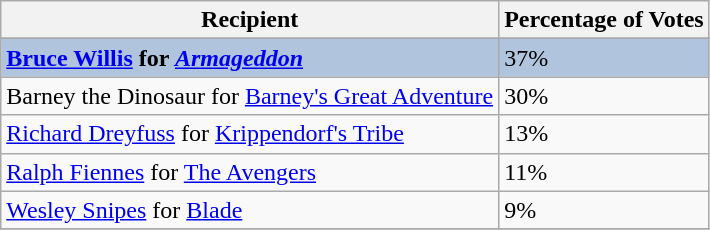<table class="wikitable sortable plainrowheaders">
<tr>
<th>Recipient</th>
<th>Percentage of Votes</th>
</tr>
<tr>
</tr>
<tr style="background:#B0C4DE;">
<td><strong><a href='#'>Bruce Willis</a> for <em><a href='#'>Armageddon</a><strong><em></td>
<td></strong>37%<strong></td>
</tr>
<tr>
<td>Barney the Dinosaur for </em><a href='#'>Barney's Great Adventure</a><em></td>
<td>30%</td>
</tr>
<tr>
<td><a href='#'>Richard Dreyfuss</a> for </em><a href='#'>Krippendorf's Tribe</a><em></td>
<td>13%</td>
</tr>
<tr>
<td><a href='#'>Ralph Fiennes</a> for </em><a href='#'>The Avengers</a><em></td>
<td>11%</td>
</tr>
<tr>
<td><a href='#'>Wesley Snipes</a> for </em><a href='#'>Blade</a><em></td>
<td>9%</td>
</tr>
<tr>
</tr>
</table>
